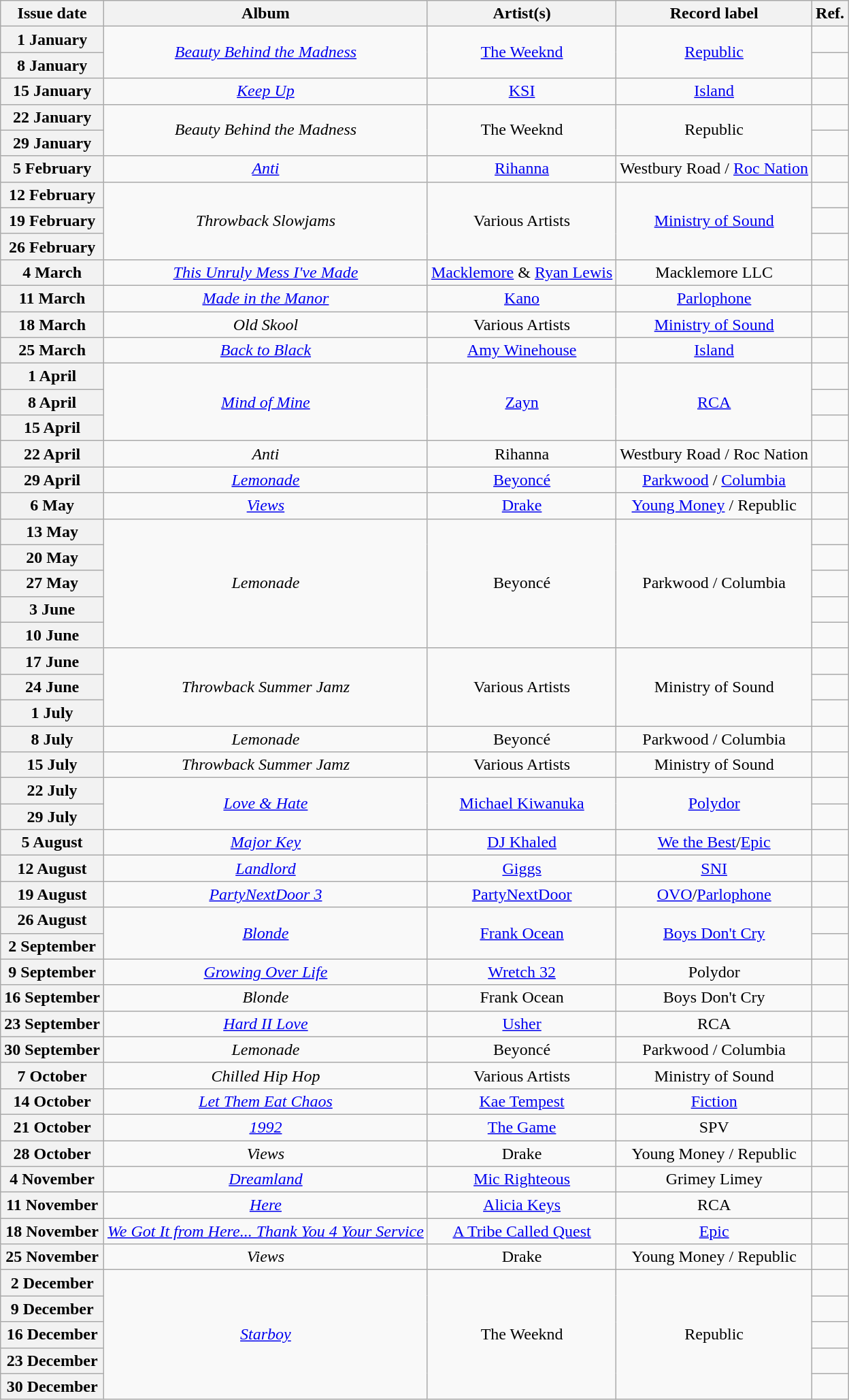<table class="wikitable plainrowheaders">
<tr>
<th scope=col>Issue date</th>
<th scope=col>Album</th>
<th scope=col>Artist(s)</th>
<th scope=col>Record label</th>
<th scope=col>Ref.</th>
</tr>
<tr>
<th scope=row>1 January</th>
<td align="center" rowspan="2"><em><a href='#'>Beauty Behind the Madness</a></em></td>
<td align="center" rowspan="2"><a href='#'>The Weeknd</a></td>
<td align="center" rowspan="2"><a href='#'>Republic</a></td>
<td align="center"></td>
</tr>
<tr>
<th scope=row>8 January</th>
<td align="center"></td>
</tr>
<tr>
<th scope=row>15 January</th>
<td align="center"><em><a href='#'>Keep Up</a></em></td>
<td align="center"><a href='#'>KSI</a></td>
<td align="center"><a href='#'>Island</a></td>
<td align="center"></td>
</tr>
<tr>
<th scope=row>22 January</th>
<td align="center" rowspan="2"><em>Beauty Behind the Madness</em></td>
<td align="center" rowspan="2">The Weeknd</td>
<td align="center" rowspan="2">Republic</td>
<td align="center"></td>
</tr>
<tr>
<th scope=row>29 January</th>
<td align="center"></td>
</tr>
<tr>
<th scope=row>5 February</th>
<td align="center"><em><a href='#'>Anti</a></em></td>
<td align="center"><a href='#'>Rihanna</a></td>
<td align="center">Westbury Road / <a href='#'>Roc Nation</a></td>
<td align="center"></td>
</tr>
<tr>
<th scope=row>12 February</th>
<td align="center" rowspan="3"><em>Throwback Slowjams</em></td>
<td align="center" rowspan="3">Various Artists</td>
<td align="center" rowspan="3"><a href='#'>Ministry of Sound</a></td>
<td align="center"></td>
</tr>
<tr>
<th scope=row>19 February</th>
<td align="center"></td>
</tr>
<tr>
<th scope=row>26 February</th>
<td align="center"></td>
</tr>
<tr>
<th scope=row>4 March</th>
<td align="center"><em><a href='#'>This Unruly Mess I've Made</a></em></td>
<td align="center"><a href='#'>Macklemore</a> & <a href='#'>Ryan Lewis</a></td>
<td align="center">Macklemore LLC</td>
<td align="center"></td>
</tr>
<tr>
<th scope=row>11 March</th>
<td align="center"><em><a href='#'>Made in the Manor</a></em></td>
<td align="center"><a href='#'>Kano</a></td>
<td align="center"><a href='#'>Parlophone</a></td>
<td align="center"></td>
</tr>
<tr>
<th scope=row>18 March</th>
<td align="center"><em>Old Skool</em></td>
<td align="center">Various Artists</td>
<td align="center"><a href='#'>Ministry of Sound</a></td>
<td align="center"></td>
</tr>
<tr>
<th scope=row>25 March</th>
<td align="center"><em><a href='#'>Back to Black</a></em></td>
<td align="center"><a href='#'>Amy Winehouse</a></td>
<td align="center"><a href='#'>Island</a></td>
<td align="center"></td>
</tr>
<tr>
<th scope=row>1 April </th>
<td align="center" rowspan="3"><em><a href='#'>Mind of Mine</a></em></td>
<td align="center" rowspan="3"><a href='#'>Zayn</a></td>
<td align="center" rowspan="3"><a href='#'>RCA</a></td>
<td align="center"></td>
</tr>
<tr>
<th scope=row>8 April</th>
<td align="center"></td>
</tr>
<tr>
<th scope=row>15 April</th>
<td align="center"></td>
</tr>
<tr>
<th scope=row>22 April</th>
<td align="center"><em>Anti</em></td>
<td align="center">Rihanna</td>
<td align="center">Westbury Road / Roc Nation</td>
<td align="center"></td>
</tr>
<tr>
<th scope=row>29 April </th>
<td align="center"><em><a href='#'>Lemonade</a></em></td>
<td align="center"><a href='#'>Beyoncé</a></td>
<td align="center"><a href='#'>Parkwood</a> / <a href='#'>Columbia</a></td>
<td align="center"></td>
</tr>
<tr>
<th scope=row>6 May  </th>
<td align="center"><em><a href='#'>Views</a></em></td>
<td align="center"><a href='#'>Drake</a></td>
<td align="center"><a href='#'>Young Money</a> / Republic</td>
<td align="center"></td>
</tr>
<tr>
<th scope=row>13 May</th>
<td align="center" rowspan="5"><em>Lemonade</em></td>
<td align="center" rowspan="5">Beyoncé</td>
<td align="center" rowspan="5">Parkwood / Columbia</td>
<td align="center"></td>
</tr>
<tr>
<th scope=row>20 May</th>
<td align="center"></td>
</tr>
<tr>
<th scope=row>27 May</th>
<td align="center"></td>
</tr>
<tr>
<th scope=row>3 June</th>
<td align="center"></td>
</tr>
<tr>
<th scope=row>10 June</th>
<td align="center"></td>
</tr>
<tr>
<th scope=row>17 June</th>
<td align="center" rowspan="3"><em>Throwback Summer Jamz</em></td>
<td align="center" rowspan="3">Various Artists</td>
<td align="center" rowspan="3">Ministry of Sound</td>
<td align="center"></td>
</tr>
<tr>
<th scope=row>24 June</th>
<td align="center"></td>
</tr>
<tr>
<th scope=row>1 July</th>
<td align="center"></td>
</tr>
<tr>
<th scope=row>8 July</th>
<td align="center"><em>Lemonade</em></td>
<td align="center">Beyoncé</td>
<td align="center">Parkwood / Columbia</td>
<td align="center"></td>
</tr>
<tr>
<th scope=row>15 July</th>
<td align="center"><em>Throwback Summer Jamz</em></td>
<td align="center">Various Artists</td>
<td align="center">Ministry of Sound</td>
<td align="center"></td>
</tr>
<tr>
<th scope=row>22 July </th>
<td align="center" rowspan="2"><em><a href='#'>Love & Hate</a></em></td>
<td align="center" rowspan="2"><a href='#'>Michael Kiwanuka</a></td>
<td align="center" rowspan="2"><a href='#'>Polydor</a></td>
<td align="center"></td>
</tr>
<tr>
<th scope=row>29 July</th>
<td align="center"></td>
</tr>
<tr>
<th scope=row>5 August</th>
<td align="center"><em><a href='#'>Major Key</a></em></td>
<td align="center"><a href='#'>DJ Khaled</a></td>
<td align="center"><a href='#'>We the Best</a>/<a href='#'>Epic</a></td>
<td align="center"></td>
</tr>
<tr>
<th scope=row>12 August</th>
<td align="center"><em><a href='#'>Landlord</a></em></td>
<td align="center"><a href='#'>Giggs</a></td>
<td align="center"><a href='#'>SNI</a></td>
<td align="center"></td>
</tr>
<tr>
<th scope=row>19 August</th>
<td align="center"><em><a href='#'>PartyNextDoor 3</a></em></td>
<td align="center"><a href='#'>PartyNextDoor</a></td>
<td align="center"><a href='#'>OVO</a>/<a href='#'>Parlophone</a></td>
<td align="center"></td>
</tr>
<tr>
<th scope=row>26 August </th>
<td align="center"  rowspan="2"><em><a href='#'>Blonde</a></em></td>
<td align="center" rowspan="2"><a href='#'>Frank Ocean</a></td>
<td align="center" rowspan="2"><a href='#'>Boys Don't Cry</a></td>
<td align="center"></td>
</tr>
<tr>
<th scope=row>2 September</th>
<td align="center"></td>
</tr>
<tr>
<th scope=row>9 September</th>
<td align="center"><em><a href='#'>Growing Over Life</a></em></td>
<td align="center"><a href='#'>Wretch 32</a></td>
<td align="center">Polydor</td>
<td align="center"></td>
</tr>
<tr>
<th scope=row>16 September</th>
<td align="center"><em>Blonde</em></td>
<td align="center">Frank Ocean</td>
<td align="center">Boys Don't Cry</td>
<td align="center"></td>
</tr>
<tr>
<th scope=row>23 September</th>
<td align="center"><em><a href='#'>Hard II Love</a></em></td>
<td align="center"><a href='#'>Usher</a></td>
<td align="center">RCA</td>
<td align="center"></td>
</tr>
<tr>
<th scope=row>30 September</th>
<td align="center"><em>Lemonade</em></td>
<td align="center">Beyoncé</td>
<td align="center">Parkwood / Columbia</td>
<td align="center"></td>
</tr>
<tr>
<th scope=row>7 October</th>
<td align="center"><em>Chilled Hip Hop</em></td>
<td align="center">Various Artists</td>
<td align="center">Ministry of Sound</td>
<td align="center"></td>
</tr>
<tr>
<th scope=row>14 October</th>
<td align="center"><em><a href='#'>Let Them Eat Chaos</a></em></td>
<td align="center"><a href='#'>Kae Tempest</a></td>
<td align="center"><a href='#'>Fiction</a></td>
<td align="center"></td>
</tr>
<tr>
<th scope=row>21 October</th>
<td align="center"><em><a href='#'>1992</a></em></td>
<td align="center"><a href='#'>The Game</a></td>
<td align="center">SPV</td>
<td align="center"></td>
</tr>
<tr>
<th scope=row>28 October </th>
<td align="center"><em>Views</em></td>
<td align="center">Drake</td>
<td align="center">Young Money / Republic</td>
<td align="center"></td>
</tr>
<tr>
<th scope=row>4 November</th>
<td align="center"><em><a href='#'>Dreamland</a></em></td>
<td align="center"><a href='#'>Mic Righteous</a></td>
<td align="center">Grimey Limey</td>
<td align="center"></td>
</tr>
<tr>
<th scope=row>11 November</th>
<td align="center"><em><a href='#'>Here</a></em></td>
<td align="center"><a href='#'>Alicia Keys</a></td>
<td align="center">RCA</td>
<td align="center"></td>
</tr>
<tr>
<th scope=row>18 November</th>
<td align="center"><em><a href='#'>We Got It from Here... Thank You 4 Your Service</a></em></td>
<td align="center"><a href='#'>A Tribe Called Quest</a></td>
<td align="center"><a href='#'>Epic</a></td>
<td align="center"></td>
</tr>
<tr>
<th scope=row>25 November</th>
<td align="center"><em>Views</em></td>
<td align="center">Drake</td>
<td align="center">Young Money / Republic</td>
<td align="center"></td>
</tr>
<tr>
<th scope=row>2 December</th>
<td align="center" rowspan="5"><em><a href='#'>Starboy</a></em></td>
<td align="center" rowspan="5">The Weeknd</td>
<td align="center" rowspan="5">Republic</td>
<td align="center"></td>
</tr>
<tr>
<th scope=row>9 December</th>
<td align="center"></td>
</tr>
<tr>
<th scope=row>16 December</th>
<td align="center"></td>
</tr>
<tr>
<th scope=row>23 December</th>
<td align="center"></td>
</tr>
<tr>
<th scope=row>30 December</th>
<td align="center"></td>
</tr>
</table>
